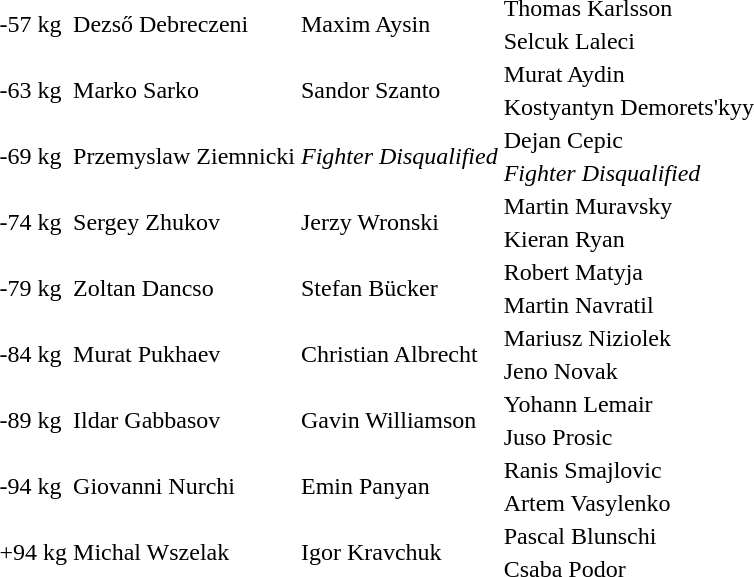<table>
<tr>
<td rowspan=2>-57 kg<br></td>
<td rowspan=2>Dezső Debreczeni </td>
<td rowspan=2>Maxim Aysin </td>
<td>Thomas Karlsson </td>
</tr>
<tr>
<td>Selcuk Laleci </td>
</tr>
<tr>
<td rowspan=2>-63 kg<br></td>
<td rowspan=2>Marko Sarko </td>
<td rowspan=2>Sandor Szanto </td>
<td>Murat Aydin </td>
</tr>
<tr>
<td>Kostyantyn Demorets'kyy </td>
</tr>
<tr>
<td rowspan=2>-69 kg<br></td>
<td rowspan=2>Przemyslaw Ziemnicki </td>
<td rowspan=2><em>Fighter Disqualified</em></td>
<td>Dejan Cepic </td>
</tr>
<tr>
<td><em>Fighter Disqualified</em></td>
</tr>
<tr>
<td rowspan=2>-74 kg<br></td>
<td rowspan=2>Sergey Zhukov </td>
<td rowspan=2>Jerzy Wronski </td>
<td>Martin Muravsky </td>
</tr>
<tr>
<td>Kieran Ryan </td>
</tr>
<tr>
<td rowspan=2>-79 kg<br></td>
<td rowspan=2>Zoltan Dancso </td>
<td rowspan=2>Stefan Bücker </td>
<td>Robert Matyja </td>
</tr>
<tr>
<td>Martin Navratil </td>
</tr>
<tr>
<td rowspan=2>-84 kg<br></td>
<td rowspan=2>Murat Pukhaev </td>
<td rowspan=2>Christian Albrecht </td>
<td>Mariusz Niziolek </td>
</tr>
<tr>
<td>Jeno Novak </td>
</tr>
<tr>
<td rowspan=2>-89 kg<br></td>
<td rowspan=2>Ildar Gabbasov </td>
<td rowspan=2>Gavin Williamson </td>
<td>Yohann Lemair </td>
</tr>
<tr>
<td>Juso Prosic </td>
</tr>
<tr>
<td rowspan=2>-94 kg<br></td>
<td rowspan=2>Giovanni Nurchi </td>
<td rowspan=2>Emin Panyan </td>
<td>Ranis Smajlovic </td>
</tr>
<tr>
<td>Artem Vasylenko </td>
</tr>
<tr>
<td rowspan=2>+94 kg<br></td>
<td rowspan=2>Michal Wszelak </td>
<td rowspan=2>Igor Kravchuk </td>
<td>Pascal Blunschi </td>
</tr>
<tr>
<td>Csaba Podor </td>
</tr>
<tr>
</tr>
</table>
